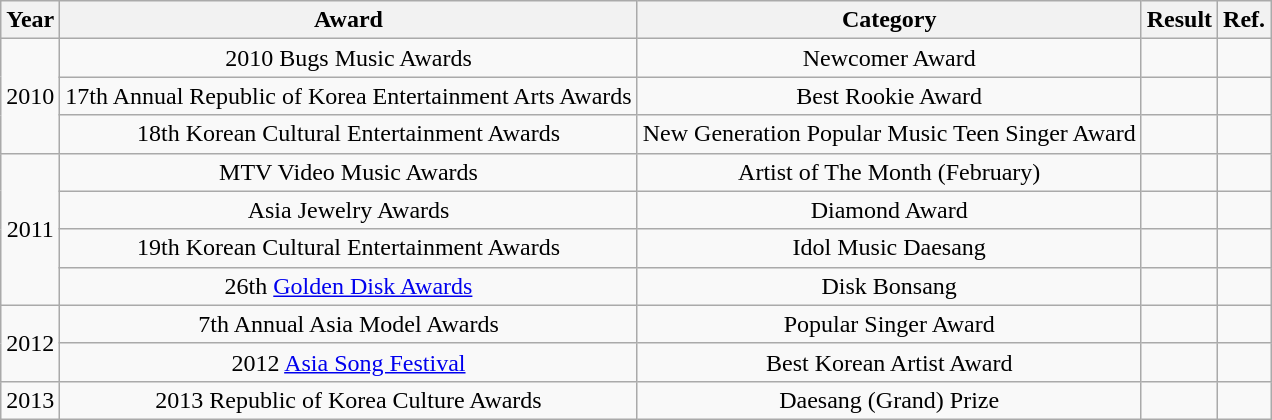<table class="wikitable" style="text-align:center;">
<tr>
<th>Year</th>
<th>Award</th>
<th>Category</th>
<th>Result</th>
<th>Ref.</th>
</tr>
<tr>
<td rowspan="3">2010</td>
<td>2010 Bugs Music Awards</td>
<td>Newcomer Award</td>
<td></td>
<td></td>
</tr>
<tr>
<td>17th Annual Republic of Korea Entertainment Arts Awards</td>
<td>Best Rookie Award</td>
<td></td>
<td></td>
</tr>
<tr>
<td>18th Korean Cultural Entertainment Awards</td>
<td>New Generation Popular Music Teen Singer Award</td>
<td></td>
<td></td>
</tr>
<tr>
<td rowspan="4">2011</td>
<td>MTV Video Music Awards</td>
<td>Artist of The Month (February)</td>
<td></td>
<td></td>
</tr>
<tr>
<td>Asia Jewelry Awards</td>
<td>Diamond Award</td>
<td></td>
<td></td>
</tr>
<tr>
<td>19th Korean Cultural Entertainment Awards</td>
<td>Idol Music Daesang</td>
<td></td>
<td></td>
</tr>
<tr>
<td>26th <a href='#'>Golden Disk Awards</a></td>
<td>Disk Bonsang</td>
<td></td>
<td></td>
</tr>
<tr>
<td rowspan="2">2012</td>
<td>7th Annual Asia Model Awards</td>
<td>Popular Singer Award</td>
<td></td>
<td></td>
</tr>
<tr>
<td>2012 <a href='#'>Asia Song Festival</a></td>
<td>Best Korean Artist Award</td>
<td></td>
<td></td>
</tr>
<tr>
<td>2013</td>
<td>2013 Republic of Korea Culture Awards</td>
<td>Daesang (Grand) Prize</td>
<td></td>
<td></td>
</tr>
</table>
